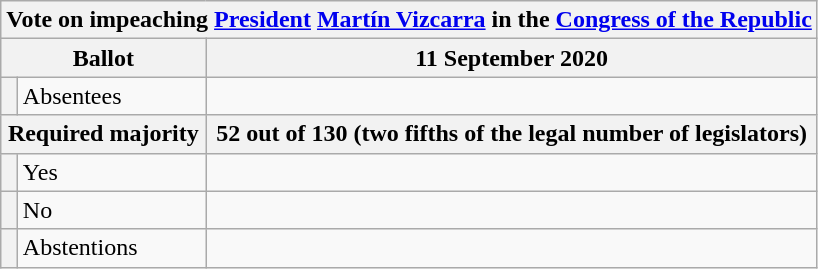<table class="wikitable">
<tr>
<th colspan="3">Vote on impeaching <a href='#'>President</a> <a href='#'>Martín Vizcarra</a> in the <a href='#'>Congress of the Republic</a></th>
</tr>
<tr>
<th colspan="2">Ballot</th>
<th>11 September 2020</th>
</tr>
<tr>
<th></th>
<td>Absentees</td>
<td></td>
</tr>
<tr>
<th colspan="2">Required majority</th>
<th><strong>52 out of 130 (two fifths of the legal number of legislators)</strong></th>
</tr>
<tr>
<th></th>
<td>Yes</td>
<td></td>
</tr>
<tr>
<th></th>
<td>No</td>
<td></td>
</tr>
<tr>
<th></th>
<td>Abstentions</td>
<td></td>
</tr>
</table>
